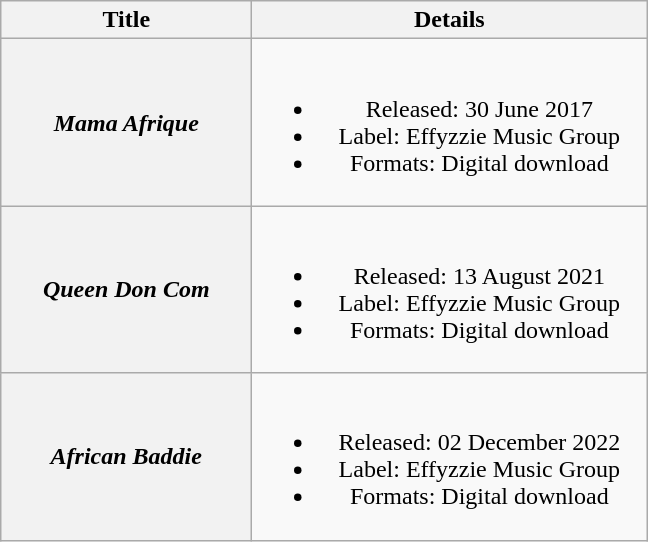<table class="wikitable plainrowheaders" style="text-align:center;">
<tr>
<th scope="col" style="width:10em;">Title</th>
<th scope="col" style="width:16em;">Details</th>
</tr>
<tr>
<th scope="row"><em>Mama Afrique</em></th>
<td><br><ul><li>Released: 30 June 2017</li><li>Label: Effyzzie Music Group</li><li>Formats: Digital download</li></ul></td>
</tr>
<tr>
<th scope="row"><em>Queen Don Com</em></th>
<td><br><ul><li>Released: 13 August 2021</li><li>Label: Effyzzie Music Group</li><li>Formats: Digital download</li></ul></td>
</tr>
<tr>
<th scope="row"><em>African Baddie</em></th>
<td><br><ul><li>Released: 02 December 2022</li><li>Label: Effyzzie Music Group</li><li>Formats: Digital download</li></ul></td>
</tr>
</table>
